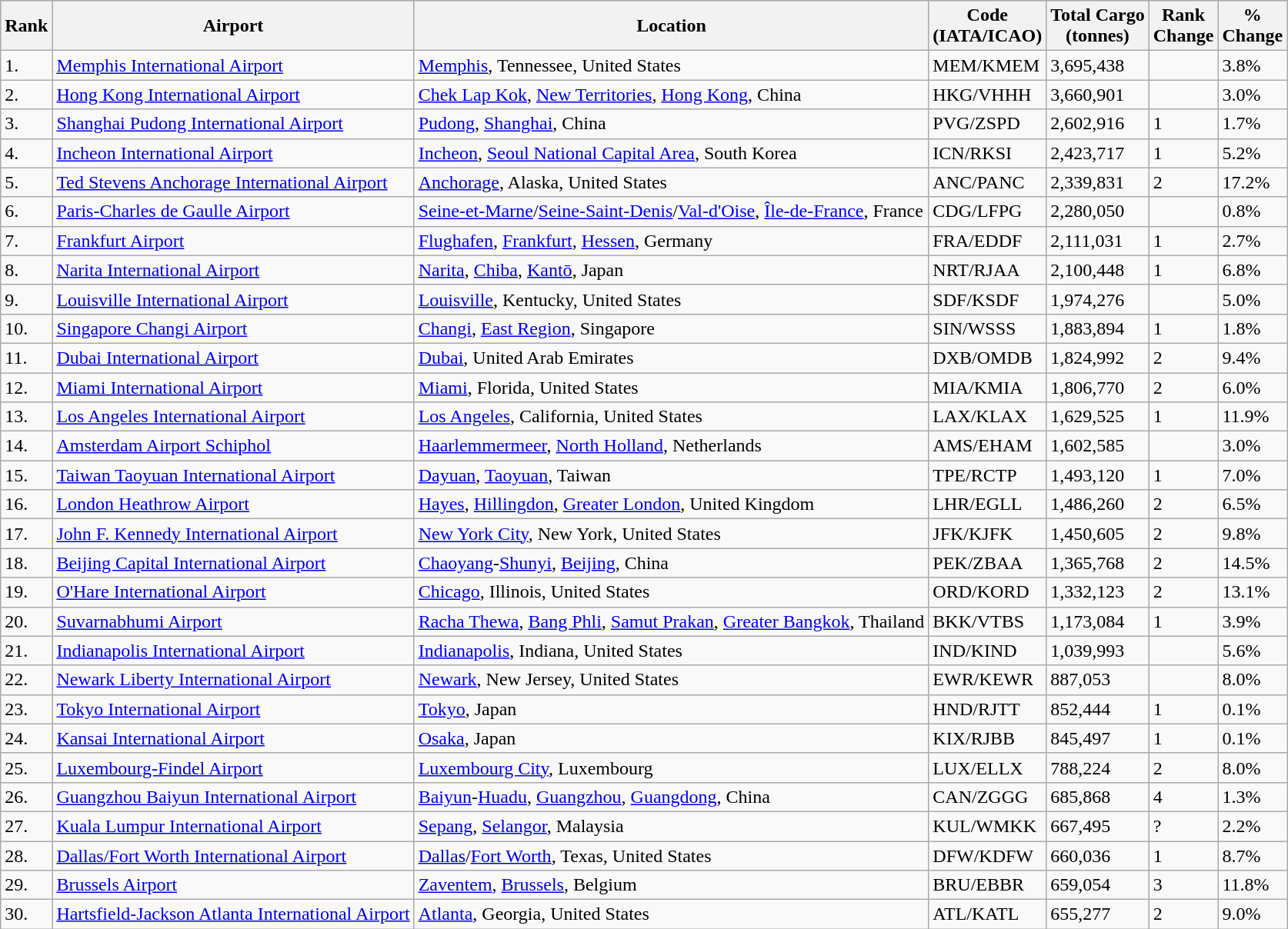<table class="wikitable sortable">
<tr style="background:lightgrey;">
<th>Rank</th>
<th>Airport</th>
<th>Location</th>
<th>Code<br>(IATA/ICAO)</th>
<th>Total Cargo<br>(tonnes)</th>
<th>Rank<br>Change</th>
<th>%<br>Change</th>
</tr>
<tr>
<td>1.</td>
<td><a href='#'>Memphis International Airport</a></td>
<td><a href='#'>Memphis</a>, Tennessee, United States</td>
<td>MEM/KMEM</td>
<td>3,695,438</td>
<td></td>
<td>3.8%</td>
</tr>
<tr>
<td>2.</td>
<td><a href='#'>Hong Kong International Airport</a></td>
<td><a href='#'>Chek Lap Kok</a>, <a href='#'>New Territories</a>, <a href='#'>Hong Kong</a>, China</td>
<td>HKG/VHHH</td>
<td>3,660,901</td>
<td></td>
<td>3.0%</td>
</tr>
<tr>
<td>3.</td>
<td><a href='#'>Shanghai Pudong International Airport</a></td>
<td><a href='#'>Pudong</a>, <a href='#'>Shanghai</a>, China</td>
<td>PVG/ZSPD</td>
<td>2,602,916</td>
<td>1</td>
<td>1.7%</td>
</tr>
<tr>
<td>4.</td>
<td><a href='#'>Incheon International Airport</a></td>
<td><a href='#'>Incheon</a>, <a href='#'>Seoul National Capital Area</a>, South Korea</td>
<td>ICN/RKSI</td>
<td>2,423,717</td>
<td>1</td>
<td>5.2%</td>
</tr>
<tr>
<td>5.</td>
<td><a href='#'>Ted Stevens Anchorage International Airport</a></td>
<td><a href='#'>Anchorage</a>, Alaska, United States</td>
<td>ANC/PANC</td>
<td>2,339,831</td>
<td>2</td>
<td>17.2%</td>
</tr>
<tr>
<td>6.</td>
<td><a href='#'>Paris-Charles de Gaulle Airport</a></td>
<td><a href='#'>Seine-et-Marne</a>/<a href='#'>Seine-Saint-Denis</a>/<a href='#'>Val-d'Oise</a>, <a href='#'>Île-de-France</a>, France</td>
<td>CDG/LFPG</td>
<td>2,280,050</td>
<td></td>
<td>0.8%</td>
</tr>
<tr>
<td>7.</td>
<td><a href='#'>Frankfurt Airport</a></td>
<td><a href='#'>Flughafen</a>, <a href='#'>Frankfurt</a>, <a href='#'>Hessen</a>, Germany</td>
<td>FRA/EDDF</td>
<td>2,111,031</td>
<td>1</td>
<td>2.7%</td>
</tr>
<tr>
<td>8.</td>
<td><a href='#'>Narita International Airport</a></td>
<td><a href='#'>Narita</a>, <a href='#'>Chiba</a>, <a href='#'>Kantō</a>, Japan</td>
<td>NRT/RJAA</td>
<td>2,100,448</td>
<td>1</td>
<td>6.8%</td>
</tr>
<tr>
<td>9.</td>
<td><a href='#'>Louisville International Airport</a></td>
<td><a href='#'>Louisville</a>, Kentucky, United States</td>
<td>SDF/KSDF</td>
<td>1,974,276</td>
<td></td>
<td>5.0%</td>
</tr>
<tr>
<td>10.</td>
<td><a href='#'>Singapore Changi Airport</a></td>
<td><a href='#'>Changi</a>, <a href='#'>East Region</a>, Singapore</td>
<td>SIN/WSSS</td>
<td>1,883,894</td>
<td>1</td>
<td>1.8%</td>
</tr>
<tr>
<td>11.</td>
<td><a href='#'>Dubai International Airport</a></td>
<td><a href='#'>Dubai</a>, United Arab Emirates</td>
<td>DXB/OMDB</td>
<td>1,824,992</td>
<td>2</td>
<td>9.4%</td>
</tr>
<tr>
<td>12.</td>
<td><a href='#'>Miami International Airport</a></td>
<td><a href='#'>Miami</a>, Florida, United States</td>
<td>MIA/KMIA</td>
<td>1,806,770</td>
<td>2</td>
<td>6.0%</td>
</tr>
<tr>
<td>13.</td>
<td><a href='#'>Los Angeles International Airport</a></td>
<td><a href='#'>Los Angeles</a>, California, United States</td>
<td>LAX/KLAX</td>
<td>1,629,525</td>
<td>1</td>
<td>11.9%</td>
</tr>
<tr>
<td>14.</td>
<td><a href='#'>Amsterdam Airport Schiphol</a></td>
<td><a href='#'>Haarlemmermeer</a>, <a href='#'>North Holland</a>, Netherlands</td>
<td>AMS/EHAM</td>
<td>1,602,585</td>
<td></td>
<td>3.0%</td>
</tr>
<tr>
<td>15.</td>
<td><a href='#'>Taiwan Taoyuan International Airport</a></td>
<td><a href='#'>Dayuan</a>, <a href='#'>Taoyuan</a>, Taiwan</td>
<td>TPE/RCTP</td>
<td>1,493,120</td>
<td>1</td>
<td>7.0%</td>
</tr>
<tr>
<td>16.</td>
<td><a href='#'>London Heathrow Airport</a></td>
<td><a href='#'>Hayes</a>, <a href='#'>Hillingdon</a>, <a href='#'>Greater London</a>, United Kingdom</td>
<td>LHR/EGLL</td>
<td>1,486,260</td>
<td>2</td>
<td>6.5%</td>
</tr>
<tr>
<td>17.</td>
<td><a href='#'>John F. Kennedy International Airport</a></td>
<td><a href='#'>New York City</a>, New York, United States</td>
<td>JFK/KJFK</td>
<td>1,450,605</td>
<td>2</td>
<td>9.8%</td>
</tr>
<tr>
<td>18.</td>
<td><a href='#'>Beijing Capital International Airport</a></td>
<td><a href='#'>Chaoyang</a>-<a href='#'>Shunyi</a>, <a href='#'>Beijing</a>, China</td>
<td>PEK/ZBAA</td>
<td>1,365,768</td>
<td>2</td>
<td>14.5%</td>
</tr>
<tr>
<td>19.</td>
<td><a href='#'>O'Hare International Airport</a></td>
<td><a href='#'>Chicago</a>, Illinois, United States</td>
<td>ORD/KORD</td>
<td>1,332,123</td>
<td>2</td>
<td>13.1%</td>
</tr>
<tr>
<td>20.</td>
<td><a href='#'>Suvarnabhumi Airport</a></td>
<td><a href='#'>Racha Thewa</a>, <a href='#'>Bang Phli</a>, <a href='#'>Samut Prakan</a>, <a href='#'>Greater Bangkok</a>, Thailand</td>
<td>BKK/VTBS</td>
<td>1,173,084</td>
<td>1</td>
<td>3.9%</td>
</tr>
<tr>
<td>21.</td>
<td><a href='#'>Indianapolis International Airport</a></td>
<td><a href='#'>Indianapolis</a>, Indiana, United States</td>
<td>IND/KIND</td>
<td>1,039,993</td>
<td></td>
<td>5.6%</td>
</tr>
<tr>
<td>22.</td>
<td><a href='#'>Newark Liberty International Airport</a></td>
<td><a href='#'>Newark</a>, New Jersey, United States</td>
<td>EWR/KEWR</td>
<td>887,053</td>
<td></td>
<td>8.0%</td>
</tr>
<tr>
<td>23.</td>
<td><a href='#'>Tokyo International Airport</a></td>
<td><a href='#'>Tokyo</a>, Japan</td>
<td>HND/RJTT</td>
<td>852,444</td>
<td>1</td>
<td>0.1%</td>
</tr>
<tr>
<td>24.</td>
<td><a href='#'>Kansai International Airport</a></td>
<td><a href='#'>Osaka</a>, Japan</td>
<td>KIX/RJBB</td>
<td>845,497</td>
<td>1</td>
<td>0.1%</td>
</tr>
<tr>
<td>25.</td>
<td><a href='#'>Luxembourg-Findel Airport</a></td>
<td><a href='#'>Luxembourg City</a>, Luxembourg</td>
<td>LUX/ELLX</td>
<td>788,224</td>
<td>2</td>
<td>8.0%</td>
</tr>
<tr>
<td>26.</td>
<td><a href='#'>Guangzhou Baiyun International Airport</a></td>
<td><a href='#'>Baiyun</a>-<a href='#'>Huadu</a>, <a href='#'>Guangzhou</a>, <a href='#'>Guangdong</a>, China</td>
<td>CAN/ZGGG</td>
<td>685,868</td>
<td>4</td>
<td>1.3%</td>
</tr>
<tr>
<td>27.</td>
<td><a href='#'>Kuala Lumpur International Airport</a></td>
<td><a href='#'>Sepang</a>, <a href='#'>Selangor</a>, Malaysia</td>
<td>KUL/WMKK</td>
<td>667,495</td>
<td>?</td>
<td>2.2%</td>
</tr>
<tr>
<td>28.</td>
<td><a href='#'>Dallas/Fort Worth International Airport</a></td>
<td><a href='#'>Dallas</a>/<a href='#'>Fort Worth</a>, Texas, United States</td>
<td>DFW/KDFW</td>
<td>660,036</td>
<td>1</td>
<td>8.7%</td>
</tr>
<tr>
<td>29.</td>
<td><a href='#'>Brussels Airport</a></td>
<td><a href='#'>Zaventem</a>, <a href='#'>Brussels</a>, Belgium</td>
<td>BRU/EBBR</td>
<td>659,054</td>
<td>3</td>
<td>11.8%</td>
</tr>
<tr>
<td>30.</td>
<td><a href='#'>Hartsfield-Jackson Atlanta International Airport</a></td>
<td><a href='#'>Atlanta</a>, Georgia, United States</td>
<td>ATL/KATL</td>
<td>655,277</td>
<td>2</td>
<td>9.0%</td>
</tr>
</table>
